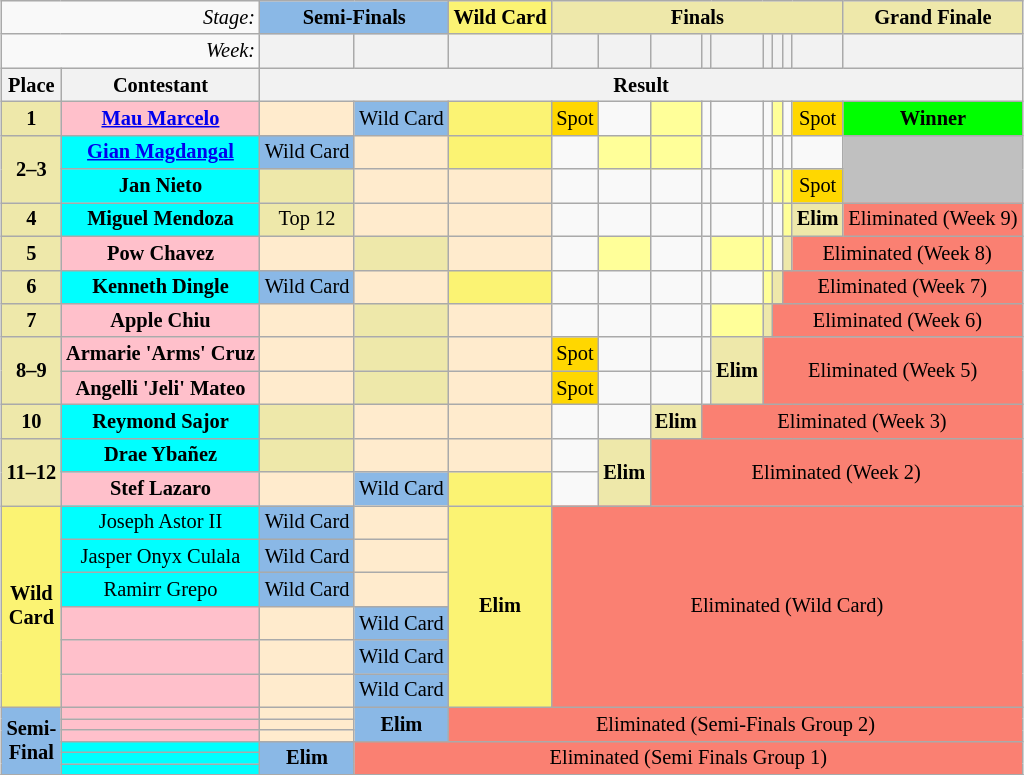<table class="wikitable" style="margin:1em auto; text-align:center; font-size:85%">
<tr>
<td colspan=2 align="right"><em>Stage:</em></td>
<td colspan=2 bgcolor="#8ab8e6" align="center"><strong>Semi-Finals</strong></td>
<td bgcolor="FBF373" align="center"><strong>Wild Card</strong></td>
<td colspan=9 bgcolor="palegoldenrod" align="center"><strong>Finals</strong></td>
<td colspan=1 bgcolor="palegoldenrod" align="center"><strong>Grand Finale</strong></td>
</tr>
<tr>
<td colspan=2 align="right"><em>Week:</em></td>
<th align="center"></th>
<th align="center"></th>
<th align="center"></th>
<th align="center"></th>
<th align="center"></th>
<th align="center"></th>
<th align="center"></th>
<th align="center"></th>
<th align="center"></th>
<th align="center"></th>
<th align="center"></th>
<th align="center"></th>
<th align="center"></th>
</tr>
<tr>
<th>Place</th>
<th>Contestant</th>
<th colspan=13>Result</th>
</tr>
<tr>
<td bgcolor="palegoldenrod" align="center"><strong>1</strong></td>
<td bgcolor="pink"><strong><a href='#'>Mau Marcelo</a></strong></td>
<td bgcolor="#FFEBCD"></td>
<td bgcolor="#8ab8e6" align="center">Wild Card</td>
<td bgcolor="FBF373" align="center"></td>
<td bgcolor="gold" align="center">Spot</td>
<td></td>
<td bgcolor="#ff9" align="center"></td>
<td></td>
<td></td>
<td></td>
<td bgcolor="#ff9" align="center"></td>
<td></td>
<td bgcolor="gold" align="center">Spot</td>
<td bgcolor="lime" align="center"><strong>Winner</strong></td>
</tr>
<tr>
<td bgcolor="palegoldenrod" align="center" rowspan="2"><strong>2–3</strong></td>
<td bgcolor="cyan"><strong><a href='#'>Gian Magdangal</a></strong></td>
<td bgcolor="#8ab8e6" align="center">Wild Card</td>
<td bgcolor="FFEBCD"></td>
<td bgcolor="FBF373"></td>
<td></td>
<td bgcolor="#ff9" align="center"></td>
<td bgcolor="#ff9" align="center"></td>
<td></td>
<td></td>
<td></td>
<td></td>
<td></td>
<td></td>
<td bgcolor="Silver" align="center" rowspan="2"></td>
</tr>
<tr>
<td bgcolor="cyan"><strong>Jan Nieto</strong></td>
<td bgcolor="palegoldenrod" align="center"></td>
<td bgcolor="#FFEBCD"></td>
<td bgcolor="#FFEBCD"></td>
<td></td>
<td></td>
<td></td>
<td></td>
<td></td>
<td></td>
<td bgcolor="#ff9" align="center"></td>
<td bgcolor="#ff9" align="center"></td>
<td bgcolor="gold" align="center">Spot</td>
</tr>
<tr>
<td bgcolor="palegoldenrod" align="center"><strong>4</strong></td>
<td bgcolor="cyan"><strong>Miguel Mendoza</strong></td>
<td bgcolor="palegoldenrod" align="center">Top 12</td>
<td bgcolor="FFEBCD"></td>
<td bgcolor="FFEBCD"></td>
<td></td>
<td></td>
<td></td>
<td></td>
<td></td>
<td></td>
<td></td>
<td bgcolor="#ff9" align="center"></td>
<td bgcolor="palegoldenrod" align="center"><strong>Elim</strong></td>
<td bgcolor="salmon">Eliminated (Week 9)</td>
</tr>
<tr>
<td bgcolor="palegoldenrod" align="center"><strong>5</strong></td>
<td bgcolor="pink"><strong>Pow Chavez</strong></td>
<td bgcolor="#FFEBCD"></td>
<td bgcolor="palegoldenrod" align="center"></td>
<td bgcolor="#FFEBCD"></td>
<td></td>
<td bgcolor="#ff9" align="center"></td>
<td></td>
<td></td>
<td bgcolor="#ff9" align="center"></td>
<td bgcolor="#ff9" align="center"></td>
<td></td>
<td style="background: palegoldenrod;"><strong></strong></td>
<td colspan="2" bgcolor="salmon">Eliminated (Week 8)</td>
</tr>
<tr>
<td bgcolor="palegoldenrod" align="center"><strong>6</strong></td>
<td bgcolor="cyan"><strong>Kenneth Dingle</strong></td>
<td bgcolor="#8ab8e6" align="center">Wild Card</td>
<td bgcolor="#FFEBCD"></td>
<td bgcolor="FBF373" align="center"></td>
<td></td>
<td></td>
<td></td>
<td></td>
<td></td>
<td bgcolor="#ff9" align="center"></td>
<td style="background: palegoldenrod;"><strong></strong></td>
<td colspan="3" bgcolor="salmon">Eliminated (Week 7)</td>
</tr>
<tr>
<td bgcolor="palegoldenrod" align="center"><strong>7</strong></td>
<td bgcolor="pink"><strong>Apple Chiu</strong></td>
<td bgcolor="#FFEBCD"></td>
<td bgcolor="palegoldenrod" align="center"></td>
<td bgcolor="#FFEBCD"></td>
<td></td>
<td></td>
<td></td>
<td></td>
<td bgcolor="#ff9" align="center"></td>
<td style="background: palegoldenrod;"><strong></strong></td>
<td colspan="4" bgcolor="salmon">Eliminated (Week 6)</td>
</tr>
<tr>
<td bgcolor="palegoldenrod" rowspan="2" align="center"><strong>8–9</strong></td>
<td bgcolor="pink"><strong>Armarie 'Arms' Cruz</strong></td>
<td bgcolor="#FFEBCD"></td>
<td bgcolor="palegoldenrod" align="center"></td>
<td bgcolor="#FFEBCD"></td>
<td bgcolor="gold" rowspan="center">Spot</td>
<td></td>
<td></td>
<td></td>
<td bgcolor="palegoldenrod" rowspan="2" align="center"><strong>Elim</strong></td>
<td colspan="5" rowspan="2" bgcolor="salmon">Eliminated (Week 5)</td>
</tr>
<tr>
<td bgcolor="pink"><strong>Angelli 'Jeli' Mateo</strong></td>
<td bgcolor="#FFEBCD"></td>
<td bgcolor="palegoldenrod" align="center"></td>
<td bgcolor="#FFEBCD"></td>
<td bgcolor="gold" align="center">Spot</td>
<td></td>
<td></td>
<td></td>
</tr>
<tr>
<td bgcolor="palegoldenrod" align="center"><strong>10</strong></td>
<td bgcolor="cyan"><strong>Reymond Sajor</strong></td>
<td bgcolor="palegoldenrod" align="center"></td>
<td bgcolor="#FFEBCD"></td>
<td bgcolor="#FFEBCD"></td>
<td></td>
<td></td>
<td bgcolor="palegoldenrod" align="center"><strong>Elim</strong></td>
<td colspan="7" bgcolor="salmon">Eliminated (Week 3)</td>
</tr>
<tr>
<td bgcolor="palegoldenrod" align="center" rowspan="2"><strong>11–12</strong></td>
<td bgcolor="cyan"><strong>Drae Ybañez</strong></td>
<td bgcolor="palegoldenrod" align="center"></td>
<td bgcolor="#FFEBCD"></td>
<td bgcolor="#FFEBCD"></td>
<td></td>
<td bgcolor="palegoldenrod" rowspan="2" align="center"><strong>Elim</strong></td>
<td colspan="8" rowspan="2" bgcolor="salmon">Eliminated (Week 2)</td>
</tr>
<tr>
<td bgcolor="pink"><strong>Stef Lazaro</strong></td>
<td bgcolor="#FFEBCD"></td>
<td bgcolor="#8ab8e6" align="center">Wild Card</td>
<td bgcolor="FBF373" align="center"></td>
<td></td>
</tr>
<tr>
<td bgcolor="FBF373" align="center" rowspan=6><strong>Wild<br>Card</strong></td>
<td bgcolor="cyan">Joseph Astor II</td>
<td bgcolor="#8ab8e6" align="center">Wild Card</td>
<td bgcolor="#ffebcd"></td>
<td bgcolor="FBF373" rowspan="6" align="center"><strong>Elim</strong></td>
<td colspan="10" rowspan="6" bgcolor="salmon">Eliminated (Wild Card)</td>
</tr>
<tr>
<td bgcolor="cyan">Jasper Onyx Culala</td>
<td bgcolor="#8ab8e6" align="center">Wild Card</td>
<td bgcolor="#ffebcd"></td>
</tr>
<tr>
<td bgcolor="cyan">Ramirr Grepo</td>
<td bgcolor="#8ab8e6" align="center">Wild Card</td>
<td bgcolor="#ffebcd"></td>
</tr>
<tr>
<td bgcolor="pink"></td>
<td bgcolor="#ffebcd"></td>
<td bgcolor="#8ab8e6">Wild Card</td>
</tr>
<tr>
<td bgcolor="pink"></td>
<td bgcolor="#ffebcd"></td>
<td bgcolor="#8ab8e6">Wild Card</td>
</tr>
<tr>
<td bgcolor="pink"></td>
<td bgcolor="#ffebcd"></td>
<td bgcolor="#8ab8e6">Wild Card</td>
</tr>
<tr>
<td bgcolor="#8ab8e6" align="center" rowspan=6><strong>Semi-<br>Final</strong></td>
<td bgcolor="pink"></td>
<td bgcolor="#ffebcd"></td>
<td bgcolor="#8ab8e6" rowspan="3"><strong>Elim</strong></td>
<td bgcolor="salmon" rowspan="3" colspan="11">Eliminated (Semi-Finals Group 2)</td>
</tr>
<tr>
<td bgcolor="pink"></td>
<td bgcolor="#ffebcd"></td>
</tr>
<tr>
<td bgcolor="pink"></td>
<td bgcolor="#ffebcd"></td>
</tr>
<tr>
<td bgcolor="cyan"></td>
<td bgcolor="#8ab8e6" align="center" rowspan=3><strong>Elim</strong></td>
<td colspan="12" rowspan="3" bgcolor="salmon">Eliminated (Semi Finals Group 1)</td>
</tr>
<tr>
<td bgcolor="cyan"></td>
</tr>
<tr>
<td bgcolor="cyan"></td>
</tr>
<tr>
</tr>
</table>
